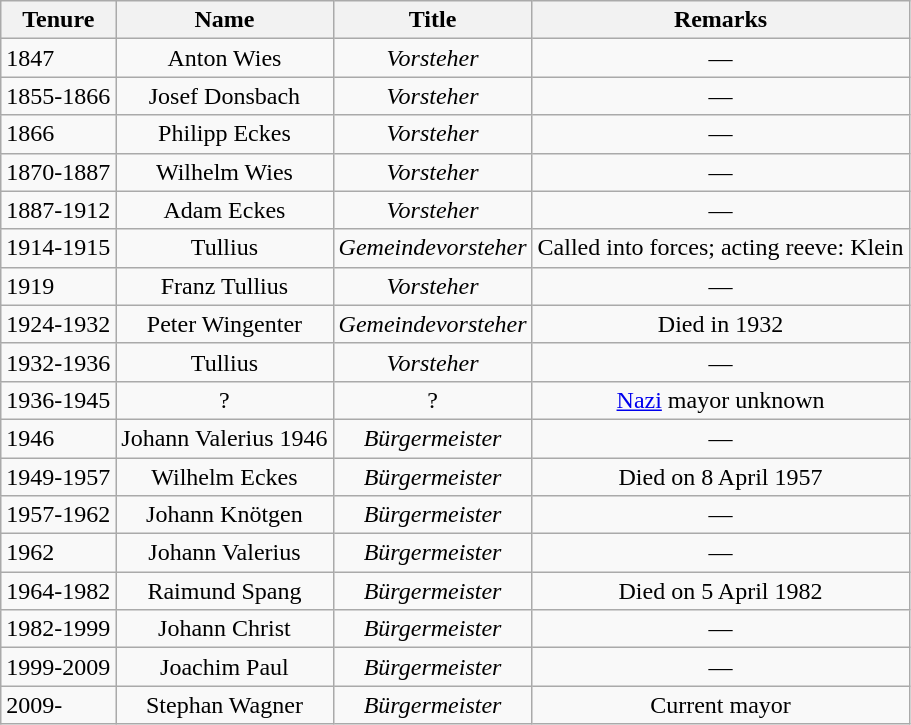<table class="wikitable">
<tr>
<th align="center">Tenure</th>
<th>Name</th>
<th>Title</th>
<th>Remarks</th>
</tr>
<tr>
<td class="bgcolor5">1847</td>
<td align="center">Anton Wies</td>
<td align="center"><em>Vorsteher</em></td>
<td align="center">—</td>
</tr>
<tr>
<td class="bgcolor5">1855-1866</td>
<td align="center">Josef Donsbach</td>
<td align="center"><em>Vorsteher</em></td>
<td align="center">—</td>
</tr>
<tr>
<td class="bgcolor5">1866</td>
<td align="center">Philipp Eckes</td>
<td align="center"><em>Vorsteher</em></td>
<td align="center">—</td>
</tr>
<tr>
<td class="bgcolor5">1870-1887</td>
<td align="center">Wilhelm Wies</td>
<td align="center"><em>Vorsteher</em></td>
<td align="center">—</td>
</tr>
<tr>
<td class="bgcolor5">1887-1912</td>
<td align="center">Adam Eckes</td>
<td align="center"><em>Vorsteher</em></td>
<td align="center">—</td>
</tr>
<tr>
<td class="bgcolor5">1914-1915</td>
<td align="center">Tullius</td>
<td align="center"><em>Gemeindevorsteher</em></td>
<td align="center">Called into forces; acting reeve: Klein</td>
</tr>
<tr>
<td class="bgcolor5">1919</td>
<td align="center">Franz Tullius</td>
<td align="center"><em>Vorsteher</em></td>
<td align="center">—</td>
</tr>
<tr>
<td class="bgcolor5">1924-1932</td>
<td align="center">Peter Wingenter</td>
<td align="center"><em>Gemeindevorsteher</em></td>
<td align="center">Died in 1932</td>
</tr>
<tr>
<td class="bgcolor5">1932-1936</td>
<td align="center">Tullius</td>
<td align="center"><em>Vorsteher</em></td>
<td align="center">—</td>
</tr>
<tr>
<td class="bgcolor5">1936-1945</td>
<td align="center">?</td>
<td align="center">?</td>
<td align="center"><a href='#'>Nazi</a> mayor unknown</td>
</tr>
<tr>
<td class="bgcolor5">1946</td>
<td align="center">Johann Valerius 1946</td>
<td align="center"><em>Bürgermeister</em></td>
<td align="center">—</td>
</tr>
<tr>
<td class="bgcolor5">1949-1957</td>
<td align="center">Wilhelm Eckes</td>
<td align="center"><em>Bürgermeister</em></td>
<td align="center">Died on 8 April 1957</td>
</tr>
<tr>
<td class="bgcolor5">1957-1962</td>
<td align="center">Johann Knötgen</td>
<td align="center"><em>Bürgermeister</em></td>
<td align="center">—</td>
</tr>
<tr>
<td class="bgcolor5">1962</td>
<td align="center">Johann Valerius</td>
<td align="center"><em>Bürgermeister</em></td>
<td align="center">—</td>
</tr>
<tr>
<td class="bgcolor5">1964-1982</td>
<td align="center">Raimund Spang</td>
<td align="center"><em>Bürgermeister</em></td>
<td align="center">Died on 5 April 1982</td>
</tr>
<tr>
<td class="bgcolor5">1982-1999</td>
<td align="center">Johann Christ</td>
<td align="center"><em>Bürgermeister</em></td>
<td align="center">—</td>
</tr>
<tr>
<td class="bgcolor5">1999-2009</td>
<td align="center">Joachim Paul</td>
<td align="center"><em>Bürgermeister</em></td>
<td align="center">—</td>
</tr>
<tr>
<td class="bgcolor5">2009-</td>
<td align="center">Stephan Wagner</td>
<td align="center"><em>Bürgermeister</em></td>
<td align="center">Current mayor</td>
</tr>
</table>
